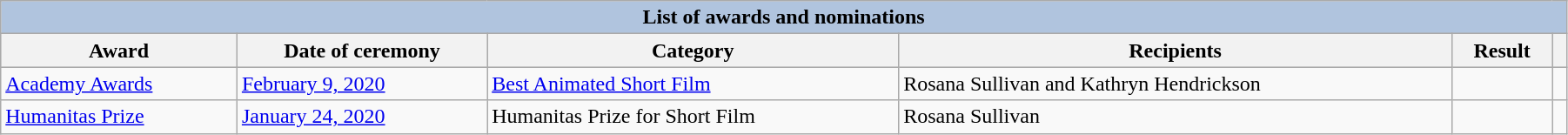<table class="wikitable" style="width:95%;">
<tr>
<th colspan="6" style="background:LightSteelBlue;">List of awards and nominations</th>
</tr>
<tr style="background:#ccc; text-align:center;">
<th>Award</th>
<th>Date of ceremony</th>
<th>Category</th>
<th>Recipients</th>
<th>Result</th>
<th></th>
</tr>
<tr>
<td><a href='#'>Academy Awards</a></td>
<td><a href='#'>February 9, 2020</a></td>
<td><a href='#'>Best Animated Short Film</a></td>
<td>Rosana Sullivan and Kathryn Hendrickson</td>
<td></td>
<td style="text-align:center;"></td>
</tr>
<tr>
<td><a href='#'>Humanitas Prize</a></td>
<td><a href='#'>January 24, 2020</a></td>
<td>Humanitas Prize for Short Film</td>
<td>Rosana Sullivan</td>
<td></td>
<td style="text-align:center;"></td>
</tr>
</table>
